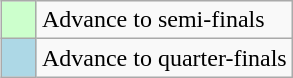<table class="wikitable" align="right">
<tr>
<td style="background:#cfc;">    </td>
<td>Advance to semi-finals</td>
</tr>
<tr>
<td style="background:#ADD8E6;">    </td>
<td>Advance to quarter-finals</td>
</tr>
</table>
